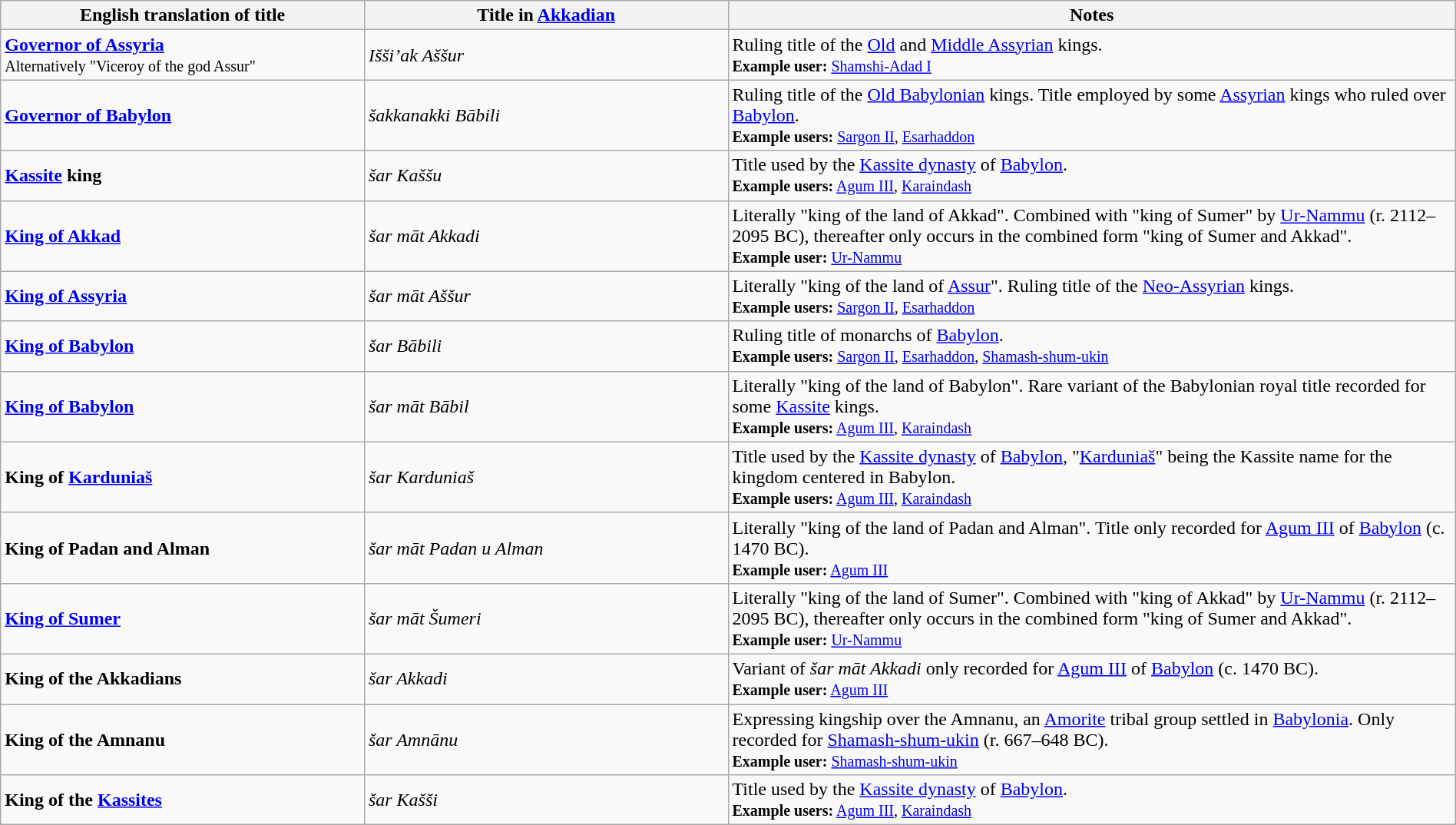<table class="wikitable" border="1" style="width:100%">
<tr>
<th width="25%"><strong>English translation of title</strong></th>
<th width="25%"><strong>Title in <a href='#'>Akkadian</a></strong></th>
<th width="50%"><strong>Notes</strong></th>
</tr>
<tr>
<td><strong><a href='#'>Governor of Assyria</a></strong><br><small>Alternatively "Viceroy of the god Assur"</small></td>
<td><em>Išši’ak Aššur</em></td>
<td>Ruling title of the <a href='#'>Old</a> and <a href='#'>Middle Assyrian</a> kings.<br><small><strong>Example user:</strong> <a href='#'>Shamshi-Adad I</a></small></td>
</tr>
<tr>
<td><strong><a href='#'>Governor of Babylon</a></strong></td>
<td><em>šakkanakki Bābili</em></td>
<td>Ruling title of the <a href='#'>Old Babylonian</a> kings. Title employed by some <a href='#'>Assyrian</a> kings who ruled over <a href='#'>Babylon</a>.<br><small><strong>Example users:</strong> <a href='#'>Sargon II</a>, <a href='#'>Esarhaddon</a></small></td>
</tr>
<tr>
<td><strong><a href='#'>Kassite</a> king</strong></td>
<td><em>šar Kaššu</em></td>
<td>Title used by the <a href='#'>Kassite dynasty</a> of <a href='#'>Babylon</a>.<br><small><strong>Example users:</strong> <a href='#'>Agum III</a>, <a href='#'>Karaindash</a></small></td>
</tr>
<tr>
<td><strong><a href='#'>King of Akkad</a></strong></td>
<td><em>šar māt Akkadi</em></td>
<td>Literally "king of the land of Akkad". Combined with "king of Sumer" by <a href='#'>Ur-Nammu</a> (r. 2112–2095 BC), thereafter only occurs in the combined form "king of Sumer and Akkad".<br><small><strong>Example user:</strong> <a href='#'>Ur-Nammu</a></small></td>
</tr>
<tr>
<td><strong><a href='#'>King of Assyria</a></strong></td>
<td><em>šar māt Aššur</em></td>
<td>Literally "king of the land of <a href='#'>Assur</a>". Ruling title of the <a href='#'>Neo-Assyrian</a> kings.<br><small><strong>Example users:</strong> <a href='#'>Sargon II</a>, <a href='#'>Esarhaddon</a></small></td>
</tr>
<tr>
<td><strong><a href='#'>King of Babylon</a></strong></td>
<td><em>šar Bābili</em></td>
<td>Ruling title of monarchs of <a href='#'>Babylon</a>.<br><small><strong>Example users:</strong> <a href='#'>Sargon II</a>, <a href='#'>Esarhaddon</a>, <a href='#'>Shamash-shum-ukin</a></small></td>
</tr>
<tr>
<td><strong><a href='#'>King of Babylon</a></strong></td>
<td><em>šar māt Bābil</em></td>
<td>Literally "king of the land of Babylon". Rare variant of the Babylonian royal title recorded for some <a href='#'>Kassite</a> kings.<br><small><strong>Example users:</strong> <a href='#'>Agum III</a>, <a href='#'>Karaindash</a></small></td>
</tr>
<tr>
<td><strong>King of <a href='#'>Karduniaš</a></strong></td>
<td><em>šar Karduniaš</em></td>
<td>Title used by the <a href='#'>Kassite dynasty</a> of <a href='#'>Babylon</a>, "<a href='#'>Karduniaš</a>" being the Kassite name for the kingdom centered in Babylon.<br><small><strong>Example users:</strong> <a href='#'>Agum III</a>, <a href='#'>Karaindash</a></small></td>
</tr>
<tr>
<td><strong>King of Padan and Alman</strong></td>
<td><em>šar māt Padan u Alman</em></td>
<td>Literally "king of the land of Padan and Alman". Title only recorded for <a href='#'>Agum III</a> of <a href='#'>Babylon</a> (c. 1470 BC).<br><small><strong>Example user:</strong> <a href='#'>Agum III</a></small></td>
</tr>
<tr>
<td><strong><a href='#'>King of Sumer</a></strong></td>
<td><em>šar māt Šumeri</em></td>
<td>Literally "king of the land of Sumer". Combined with "king of Akkad" by <a href='#'>Ur-Nammu</a> (r. 2112–2095 BC), thereafter only occurs in the combined form "king of Sumer and Akkad".<br><small><strong>Example user:</strong> <a href='#'>Ur-Nammu</a></small></td>
</tr>
<tr>
<td><strong>King of the Akkadians</strong></td>
<td><em>šar Akkadi</em></td>
<td>Variant of <em>šar māt Akkadi</em> only recorded for <a href='#'>Agum III</a> of <a href='#'>Babylon</a> (c. 1470 BC).<br><small><strong>Example user:</strong> <a href='#'>Agum III</a></small></td>
</tr>
<tr>
<td><strong>King of the Amnanu</strong></td>
<td><em>šar Amnānu</em></td>
<td>Expressing kingship over the Amnanu, an <a href='#'>Amorite</a> tribal group settled in <a href='#'>Babylonia</a>. Only recorded for <a href='#'>Shamash-shum-ukin</a> (r. 667–648 BC).<br><small><strong>Example user:</strong> <a href='#'>Shamash-shum-ukin</a></small></td>
</tr>
<tr>
<td><strong>King of the <a href='#'>Kassites</a></strong></td>
<td><em>šar Kašši</em></td>
<td>Title used by the <a href='#'>Kassite dynasty</a> of <a href='#'>Babylon</a>.<br><small><strong>Example users:</strong> <a href='#'>Agum III</a>, <a href='#'>Karaindash</a></small></td>
</tr>
</table>
